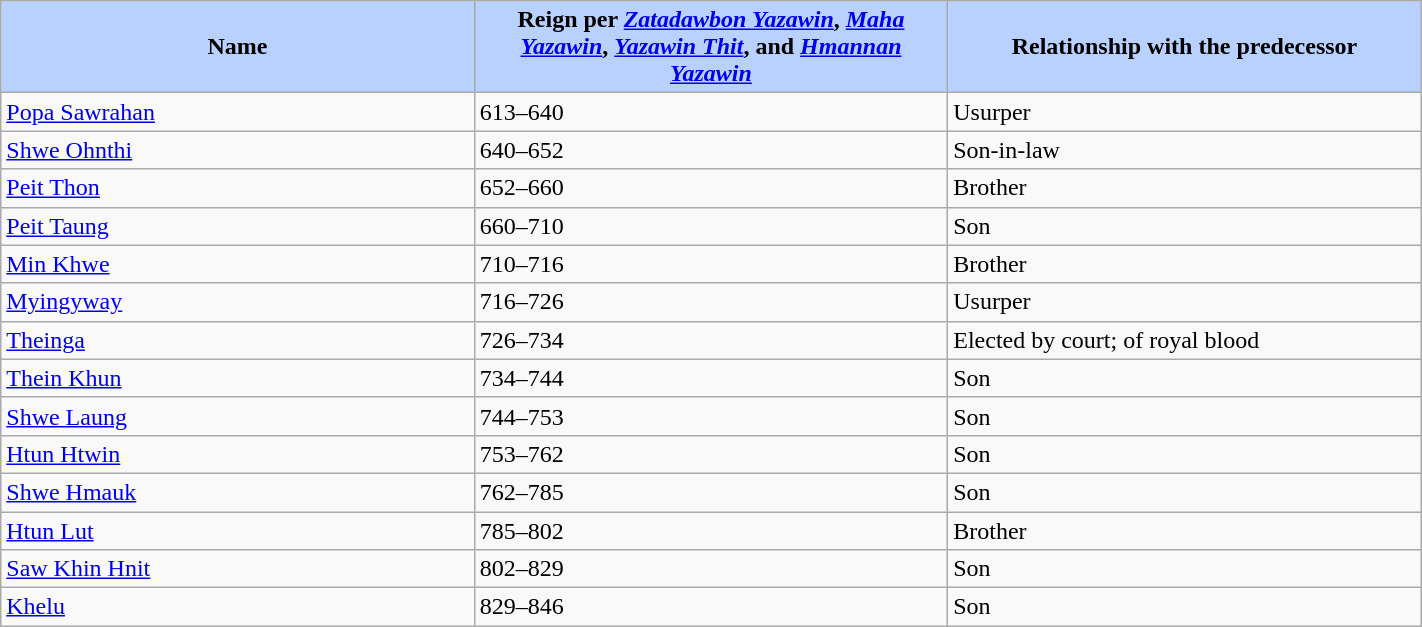<table width=75% class="wikitable">
<tr>
<th style="background-color:#B9D1FF" width=10%>Name</th>
<th style="background-color:#B9D1FF" width=10%>Reign per <em><a href='#'>Zatadawbon Yazawin</a></em>, <em><a href='#'>Maha Yazawin</a></em>, <em><a href='#'>Yazawin Thit</a></em>, and <em><a href='#'>Hmannan Yazawin</a></em></th>
<th style="background-color:#B9D1FF" width=10%>Relationship with the predecessor</th>
</tr>
<tr>
<td><a href='#'>Popa Sawrahan</a></td>
<td>613–640</td>
<td>Usurper</td>
</tr>
<tr>
<td><a href='#'>Shwe Ohnthi</a></td>
<td>640–652</td>
<td>Son-in-law</td>
</tr>
<tr>
<td><a href='#'>Peit Thon</a></td>
<td>652–660</td>
<td>Brother</td>
</tr>
<tr>
<td><a href='#'>Peit Taung</a></td>
<td>660–710</td>
<td>Son</td>
</tr>
<tr>
<td><a href='#'>Min Khwe</a></td>
<td>710–716</td>
<td>Brother</td>
</tr>
<tr>
<td><a href='#'>Myingyway</a></td>
<td>716–726</td>
<td>Usurper</td>
</tr>
<tr>
<td><a href='#'>Theinga</a></td>
<td>726–734</td>
<td>Elected by court; of royal blood</td>
</tr>
<tr>
<td><a href='#'>Thein Khun</a></td>
<td>734–744</td>
<td>Son</td>
</tr>
<tr>
<td><a href='#'>Shwe Laung</a></td>
<td>744–753</td>
<td>Son</td>
</tr>
<tr>
<td><a href='#'>Htun Htwin</a></td>
<td>753–762</td>
<td>Son</td>
</tr>
<tr>
<td><a href='#'>Shwe Hmauk</a></td>
<td>762–785</td>
<td>Son</td>
</tr>
<tr>
<td><a href='#'>Htun Lut</a></td>
<td>785–802</td>
<td>Brother</td>
</tr>
<tr>
<td><a href='#'>Saw Khin Hnit</a></td>
<td>802–829</td>
<td>Son</td>
</tr>
<tr>
<td><a href='#'>Khelu</a></td>
<td>829–846</td>
<td>Son</td>
</tr>
</table>
